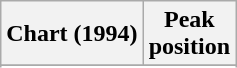<table class="wikitable sortable">
<tr>
<th align="left">Chart (1994)</th>
<th align="center">Peak<br>position</th>
</tr>
<tr>
</tr>
<tr>
</tr>
</table>
